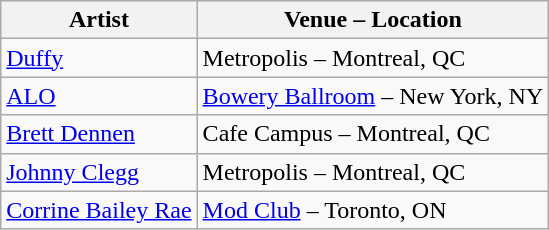<table class="wikitable">
<tr>
<th>Artist</th>
<th>Venue – Location</th>
</tr>
<tr>
<td><a href='#'>Duffy</a></td>
<td>Metropolis – Montreal, QC</td>
</tr>
<tr>
<td><a href='#'>ALO</a></td>
<td><a href='#'>Bowery Ballroom</a> – New York, NY</td>
</tr>
<tr>
<td><a href='#'>Brett Dennen</a></td>
<td>Cafe Campus – Montreal, QC</td>
</tr>
<tr>
<td><a href='#'>Johnny Clegg</a></td>
<td>Metropolis – Montreal, QC</td>
</tr>
<tr>
<td><a href='#'>Corrine Bailey Rae</a></td>
<td><a href='#'>Mod Club</a> – Toronto, ON</td>
</tr>
</table>
